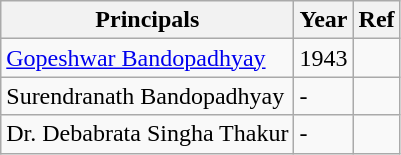<table class="wikitable">
<tr>
<th>Principals</th>
<th>Year</th>
<th>Ref</th>
</tr>
<tr>
<td><a href='#'>Gopeshwar Bandopadhyay</a></td>
<td>1943</td>
<td></td>
</tr>
<tr>
<td>Surendranath Bandopadhyay</td>
<td>-</td>
<td></td>
</tr>
<tr>
<td>Dr. Debabrata Singha Thakur</td>
<td>-</td>
<td></td>
</tr>
</table>
